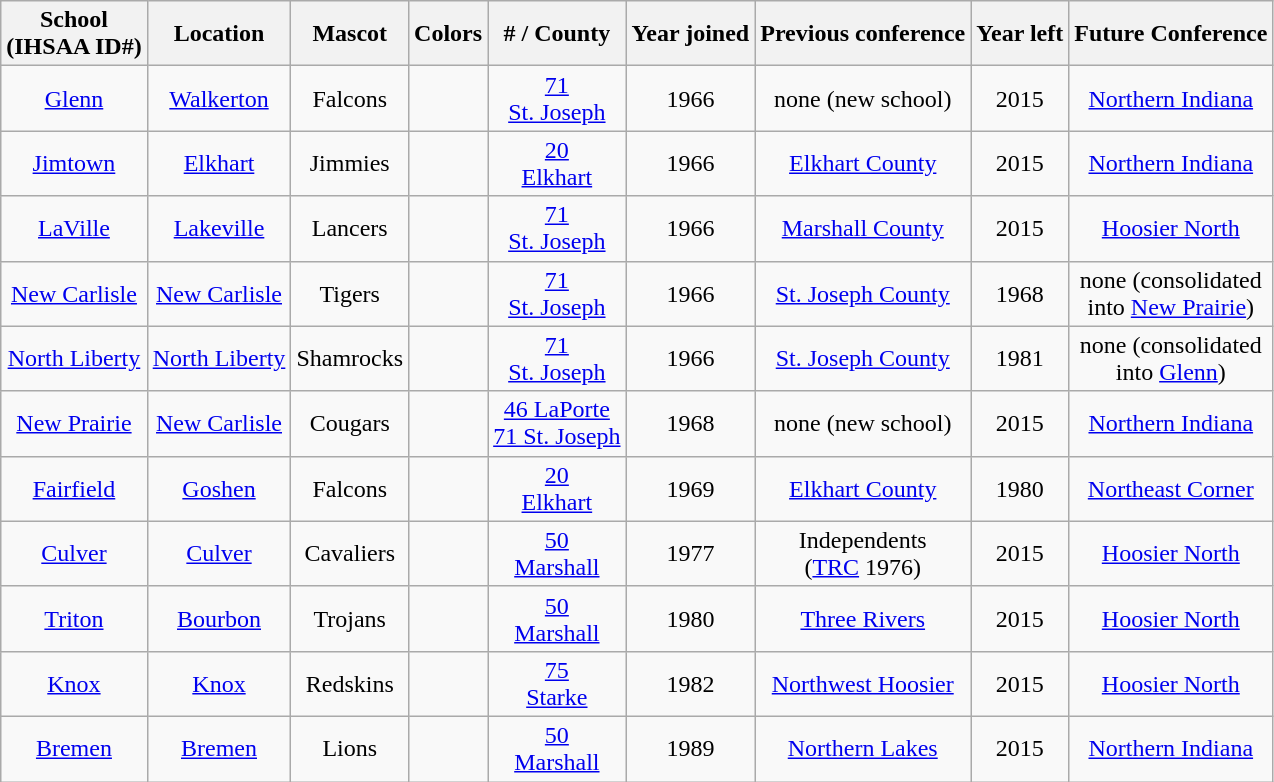<table class="wikitable" style="text-align:center;">
<tr>
<th>School <br> (IHSAA ID#)</th>
<th>Location</th>
<th>Mascot</th>
<th>Colors</th>
<th># / County</th>
<th>Year joined</th>
<th>Previous conference</th>
<th>Year left</th>
<th>Future Conference</th>
</tr>
<tr>
<td><a href='#'>Glenn</a></td>
<td><a href='#'>Walkerton</a></td>
<td>Falcons</td>
<td>  </td>
<td><a href='#'>71 <br> St. Joseph</a></td>
<td>1966</td>
<td>none (new school)</td>
<td>2015</td>
<td><a href='#'>Northern Indiana</a></td>
</tr>
<tr>
<td><a href='#'>Jimtown</a></td>
<td><a href='#'>Elkhart</a></td>
<td>Jimmies</td>
<td>  </td>
<td><a href='#'>20 <br> Elkhart</a></td>
<td>1966</td>
<td><a href='#'>Elkhart County</a></td>
<td>2015</td>
<td><a href='#'>Northern Indiana</a></td>
</tr>
<tr>
<td><a href='#'>LaVille</a></td>
<td><a href='#'>Lakeville</a></td>
<td>Lancers</td>
<td> </td>
<td><a href='#'>71 <br> St. Joseph</a></td>
<td>1966</td>
<td><a href='#'>Marshall County</a></td>
<td>2015</td>
<td><a href='#'>Hoosier North</a></td>
</tr>
<tr>
<td><a href='#'>New Carlisle</a></td>
<td><a href='#'>New Carlisle</a></td>
<td>Tigers</td>
<td>  </td>
<td><a href='#'>71 <br>St. Joseph</a></td>
<td>1966</td>
<td><a href='#'>St. Joseph County</a></td>
<td>1968</td>
<td>none (consolidated <br> into <a href='#'>New Prairie</a>)</td>
</tr>
<tr>
<td><a href='#'>North Liberty</a></td>
<td><a href='#'>North Liberty</a></td>
<td>Shamrocks</td>
<td>  </td>
<td><a href='#'>71 <br> St. Joseph</a></td>
<td>1966</td>
<td><a href='#'>St. Joseph County</a></td>
<td>1981</td>
<td>none (consolidated <br> into <a href='#'>Glenn</a>)</td>
</tr>
<tr>
<td><a href='#'>New Prairie</a></td>
<td><a href='#'>New Carlisle</a></td>
<td>Cougars</td>
<td>  </td>
<td><a href='#'>46 LaPorte</a><br><a href='#'>71 St. Joseph</a></td>
<td>1968</td>
<td>none (new school)</td>
<td>2015</td>
<td><a href='#'>Northern Indiana</a></td>
</tr>
<tr>
<td><a href='#'>Fairfield</a></td>
<td><a href='#'>Goshen</a></td>
<td>Falcons</td>
<td>  </td>
<td><a href='#'>20 <br> Elkhart</a></td>
<td>1969</td>
<td><a href='#'>Elkhart County</a></td>
<td>1980</td>
<td><a href='#'>Northeast Corner</a></td>
</tr>
<tr>
<td><a href='#'>Culver</a></td>
<td><a href='#'>Culver</a></td>
<td>Cavaliers</td>
<td>  </td>
<td><a href='#'>50 <br> Marshall</a></td>
<td>1977</td>
<td>Independents<br>(<a href='#'>TRC</a> 1976)</td>
<td>2015</td>
<td><a href='#'>Hoosier North</a></td>
</tr>
<tr>
<td><a href='#'>Triton</a></td>
<td><a href='#'>Bourbon</a></td>
<td>Trojans</td>
<td>  </td>
<td><a href='#'>50 <br> Marshall</a></td>
<td>1980</td>
<td><a href='#'>Three Rivers</a></td>
<td>2015</td>
<td><a href='#'>Hoosier North</a></td>
</tr>
<tr>
<td><a href='#'>Knox</a></td>
<td><a href='#'>Knox</a></td>
<td>Redskins</td>
<td>  </td>
<td><a href='#'>75 <br> Starke</a></td>
<td>1982</td>
<td><a href='#'>Northwest Hoosier</a></td>
<td>2015</td>
<td><a href='#'>Hoosier North</a></td>
</tr>
<tr>
<td><a href='#'>Bremen</a></td>
<td><a href='#'>Bremen</a></td>
<td>Lions</td>
<td> </td>
<td><a href='#'>50 <br> Marshall</a></td>
<td>1989</td>
<td><a href='#'>Northern Lakes</a></td>
<td>2015</td>
<td><a href='#'>Northern Indiana</a></td>
</tr>
</table>
